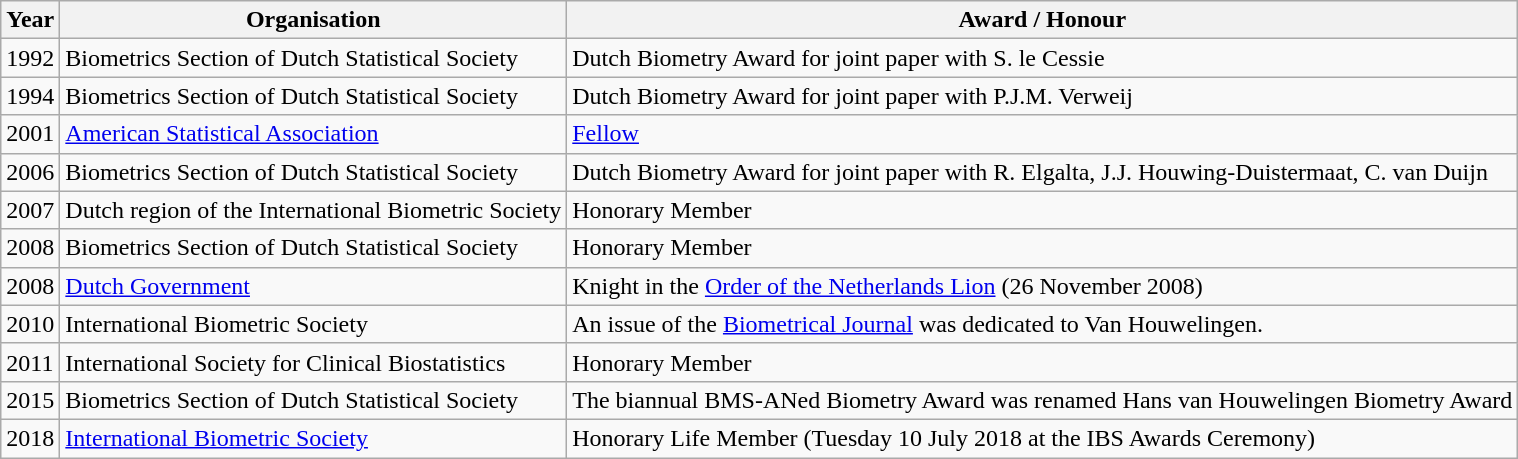<table class="wikitable sortable">
<tr>
<th>Year</th>
<th>Organisation</th>
<th>Award / Honour</th>
</tr>
<tr>
<td>1992</td>
<td>Biometrics Section of Dutch Statistical Society</td>
<td>Dutch Biometry Award for joint paper with S. le Cessie</td>
</tr>
<tr>
<td>1994</td>
<td>Biometrics Section of Dutch Statistical Society</td>
<td>Dutch Biometry Award for joint paper with P.J.M. Verweij</td>
</tr>
<tr>
<td>2001</td>
<td><a href='#'>American Statistical Association</a></td>
<td><a href='#'>Fellow</a></td>
</tr>
<tr>
<td>2006</td>
<td>Biometrics Section of Dutch Statistical Society</td>
<td>Dutch Biometry Award for joint paper with R. Elgalta, J.J. Houwing-Duistermaat, C. van Duijn</td>
</tr>
<tr>
<td>2007</td>
<td>Dutch region of the International Biometric Society</td>
<td>Honorary Member</td>
</tr>
<tr>
<td>2008</td>
<td>Biometrics Section of Dutch Statistical Society</td>
<td>Honorary Member</td>
</tr>
<tr>
<td>2008</td>
<td><a href='#'>Dutch Government</a></td>
<td>Knight in the <a href='#'>Order of the Netherlands Lion</a> (26 November 2008)</td>
</tr>
<tr>
<td>2010</td>
<td>International Biometric Society</td>
<td>An issue of the <a href='#'>Biometrical Journal</a> was dedicated to Van Houwelingen.</td>
</tr>
<tr>
<td>2011</td>
<td>International Society for Clinical Biostatistics</td>
<td>Honorary Member </td>
</tr>
<tr>
<td>2015</td>
<td>Biometrics Section of Dutch Statistical Society</td>
<td>The biannual BMS-ANed Biometry Award was renamed Hans van Houwelingen Biometry Award</td>
</tr>
<tr>
<td>2018</td>
<td><a href='#'>International Biometric Society</a></td>
<td>Honorary Life Member (Tuesday 10 July 2018 at the IBS Awards Ceremony)</td>
</tr>
</table>
